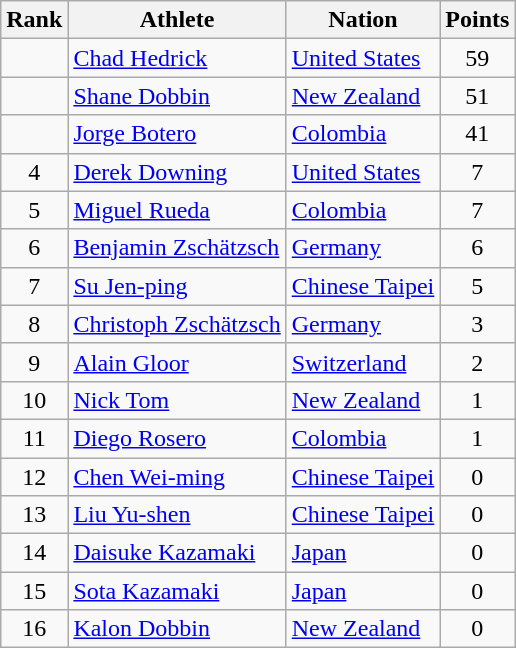<table class="wikitable sortable" style="text-align:center">
<tr>
<th>Rank</th>
<th>Athlete</th>
<th>Nation</th>
<th>Points</th>
</tr>
<tr>
<td></td>
<td align=left><a href='#'>Chad Hedrick</a></td>
<td align=left> <a href='#'>United States</a></td>
<td>59</td>
</tr>
<tr>
<td></td>
<td align=left><a href='#'>Shane Dobbin</a></td>
<td align=left> <a href='#'>New Zealand</a></td>
<td>51</td>
</tr>
<tr>
<td></td>
<td align=left><a href='#'>Jorge Botero</a></td>
<td align=left> <a href='#'>Colombia</a></td>
<td>41</td>
</tr>
<tr>
<td>4</td>
<td align=left><a href='#'>Derek Downing</a></td>
<td align=left> <a href='#'>United States</a></td>
<td>7</td>
</tr>
<tr>
<td>5</td>
<td align=left><a href='#'>Miguel Rueda</a></td>
<td align=left> <a href='#'>Colombia</a></td>
<td>7</td>
</tr>
<tr>
<td>6</td>
<td align=left><a href='#'>Benjamin Zschätzsch</a></td>
<td align=left> <a href='#'>Germany</a></td>
<td>6</td>
</tr>
<tr>
<td>7</td>
<td align=left><a href='#'>Su Jen-ping</a></td>
<td align=left> <a href='#'>Chinese Taipei</a></td>
<td>5</td>
</tr>
<tr>
<td>8</td>
<td align=left><a href='#'>Christoph Zschätzsch</a></td>
<td align=left> <a href='#'>Germany</a></td>
<td>3</td>
</tr>
<tr>
<td>9</td>
<td align=left><a href='#'>Alain Gloor</a></td>
<td align=left> <a href='#'>Switzerland</a></td>
<td>2</td>
</tr>
<tr>
<td>10</td>
<td align=left><a href='#'>Nick Tom</a></td>
<td align=left> <a href='#'>New Zealand</a></td>
<td>1</td>
</tr>
<tr>
<td>11</td>
<td align=left><a href='#'>Diego Rosero</a></td>
<td align=left> <a href='#'>Colombia</a></td>
<td>1</td>
</tr>
<tr>
<td>12</td>
<td align=left><a href='#'>Chen Wei-ming</a></td>
<td align=left> <a href='#'>Chinese Taipei</a></td>
<td>0</td>
</tr>
<tr>
<td>13</td>
<td align=left><a href='#'>Liu Yu-shen</a></td>
<td align=left> <a href='#'>Chinese Taipei</a></td>
<td>0</td>
</tr>
<tr>
<td>14</td>
<td align=left><a href='#'>Daisuke Kazamaki</a></td>
<td align=left> <a href='#'>Japan</a></td>
<td>0</td>
</tr>
<tr>
<td>15</td>
<td align=left><a href='#'>Sota Kazamaki</a></td>
<td align=left> <a href='#'>Japan</a></td>
<td>0</td>
</tr>
<tr>
<td>16</td>
<td align=left><a href='#'>Kalon Dobbin</a></td>
<td align=left> <a href='#'>New Zealand</a></td>
<td>0</td>
</tr>
</table>
